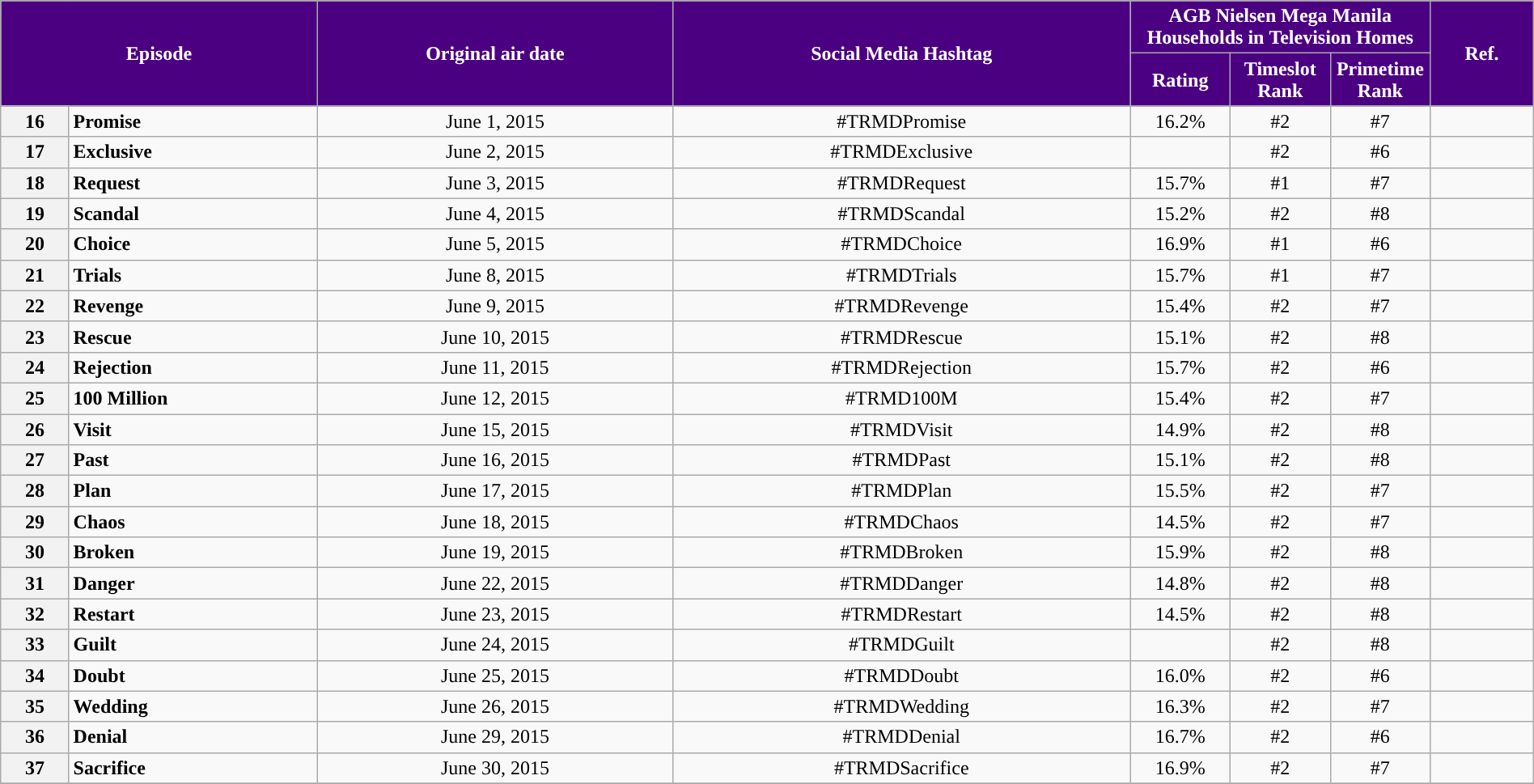<table class="wikitable" style="text-align:center; font-size:100%; line-height:18px;"  width="100%">
<tr>
<th colspan="2" rowspan="2" style="background-color:#4B0082; color:#ffffff;">Episode</th>
<th style="background:#4B0082; color:white" rowspan="2">Original air date</th>
<th style="background:#4B0082; color:white" rowspan="2">Social Media Hashtag</th>
<th style="background-color:#4B0082; color:#ffffff;" colspan="3">AGB Nielsen Mega Manila Households in Television Homes</th>
<th rowspan="2" style="background:#4B0082; color:white">Ref.</th>
</tr>
<tr style="text-align: center style=">
<th style="background-color:#4B0082; width:75px; color:#ffffff;">Rating</th>
<th style="background-color:#4B0082; width:75px; color:#ffffff;">Timeslot Rank</th>
<th style="background-color:#4B0082; width:75px; color:#ffffff;">Primetime Rank</th>
</tr>
<tr>
<th>16</th>
<td style="text-align: left;"><strong>Promise</strong></td>
<td>June 1, 2015</td>
<td>#TRMDPromise</td>
<td>16.2%</td>
<td>#2</td>
<td>#7</td>
<td></td>
</tr>
<tr>
<th>17</th>
<td style="text-align: left;"><strong>Exclusive</strong></td>
<td>June 2, 2015</td>
<td>#TRMDExclusive</td>
<td></td>
<td>#2</td>
<td>#6</td>
<td></td>
</tr>
<tr>
<th>18</th>
<td style="text-align: left;"><strong>Request</strong></td>
<td>June 3, 2015</td>
<td>#TRMDRequest</td>
<td>15.7%</td>
<td>#1</td>
<td>#7</td>
<td></td>
</tr>
<tr>
<th>19</th>
<td style="text-align: left;"><strong>Scandal</strong></td>
<td>June 4, 2015</td>
<td>#TRMDScandal</td>
<td>15.2%</td>
<td>#2</td>
<td>#8</td>
<td></td>
</tr>
<tr>
<th>20</th>
<td style="text-align: left;"><strong>Choice</strong></td>
<td>June 5, 2015</td>
<td>#TRMDChoice</td>
<td>16.9%</td>
<td>#1</td>
<td>#6</td>
<td></td>
</tr>
<tr>
<th>21</th>
<td style="text-align: left;"><strong>Trials</strong></td>
<td>June 8, 2015</td>
<td>#TRMDTrials</td>
<td>15.7%</td>
<td>#1</td>
<td>#7</td>
<td></td>
</tr>
<tr>
<th>22</th>
<td style="text-align: left;"><strong>Revenge</strong></td>
<td>June 9, 2015</td>
<td>#TRMDRevenge</td>
<td>15.4%</td>
<td>#2</td>
<td>#7</td>
<td></td>
</tr>
<tr>
<th>23</th>
<td style="text-align: left;"><strong>Rescue</strong></td>
<td>June 10, 2015</td>
<td>#TRMDRescue</td>
<td>15.1%</td>
<td>#2</td>
<td>#8</td>
<td></td>
</tr>
<tr>
<th>24</th>
<td style="text-align: left;"><strong>Rejection</strong></td>
<td>June 11, 2015</td>
<td>#TRMDRejection</td>
<td>15.7%</td>
<td>#2</td>
<td>#6</td>
<td></td>
</tr>
<tr>
<th>25</th>
<td style="text-align: left;"><strong>100 Million</strong></td>
<td>June 12, 2015</td>
<td>#TRMD100M</td>
<td>15.4%</td>
<td>#2</td>
<td>#7</td>
<td></td>
</tr>
<tr>
<th>26</th>
<td style="text-align: left;"><strong>Visit</strong></td>
<td>June 15, 2015</td>
<td>#TRMDVisit</td>
<td>14.9%</td>
<td>#2</td>
<td>#8</td>
<td></td>
</tr>
<tr>
<th>27</th>
<td style="text-align: left;"><strong>Past</strong></td>
<td>June 16, 2015</td>
<td>#TRMDPast</td>
<td>15.1%</td>
<td>#2</td>
<td>#8</td>
<td></td>
</tr>
<tr>
<th>28</th>
<td style="text-align: left;"><strong>Plan</strong></td>
<td>June 17, 2015</td>
<td>#TRMDPlan</td>
<td>15.5%</td>
<td>#2</td>
<td>#7</td>
<td></td>
</tr>
<tr>
<th>29</th>
<td style="text-align: left;"><strong>Chaos</strong></td>
<td>June 18, 2015</td>
<td>#TRMDChaos</td>
<td>14.5%</td>
<td>#2</td>
<td>#7</td>
<td></td>
</tr>
<tr>
<th>30</th>
<td style="text-align: left;"><strong>Broken</strong></td>
<td>June 19, 2015</td>
<td>#TRMDBroken</td>
<td>15.9%</td>
<td>#2</td>
<td>#8</td>
<td></td>
</tr>
<tr>
<th>31</th>
<td style="text-align: left;"><strong>Danger</strong></td>
<td>June 22, 2015</td>
<td>#TRMDDanger</td>
<td>14.8%</td>
<td>#2</td>
<td>#8</td>
<td></td>
</tr>
<tr>
<th>32</th>
<td style="text-align: left;"><strong>Restart</strong></td>
<td>June 23, 2015</td>
<td>#TRMDRestart</td>
<td>14.5%</td>
<td>#2</td>
<td>#8</td>
<td></td>
</tr>
<tr>
<th>33</th>
<td style="text-align: left;"><strong>Guilt</strong></td>
<td>June 24, 2015</td>
<td>#TRMDGuilt</td>
<td></td>
<td>#2</td>
<td>#8</td>
<td></td>
</tr>
<tr>
<th>34</th>
<td style="text-align: left;"><strong>Doubt</strong></td>
<td>June 25, 2015</td>
<td>#TRMDDoubt</td>
<td>16.0%</td>
<td>#2</td>
<td>#6</td>
<td></td>
</tr>
<tr>
<th>35</th>
<td style="text-align: left;"><strong>Wedding</strong></td>
<td>June 26, 2015</td>
<td>#TRMDWedding</td>
<td>16.3%</td>
<td>#2</td>
<td>#7</td>
<td></td>
</tr>
<tr>
<th>36</th>
<td style="text-align: left;"><strong>Denial</strong></td>
<td>June 29, 2015</td>
<td>#TRMDDenial</td>
<td>16.7%</td>
<td>#2</td>
<td>#6</td>
<td></td>
</tr>
<tr>
<th>37</th>
<td style="text-align: left;"><strong>Sacrifice</strong></td>
<td>June 30, 2015</td>
<td>#TRMDSacrifice</td>
<td>16.9%</td>
<td>#2</td>
<td>#7</td>
<td></td>
</tr>
<tr>
</tr>
</table>
